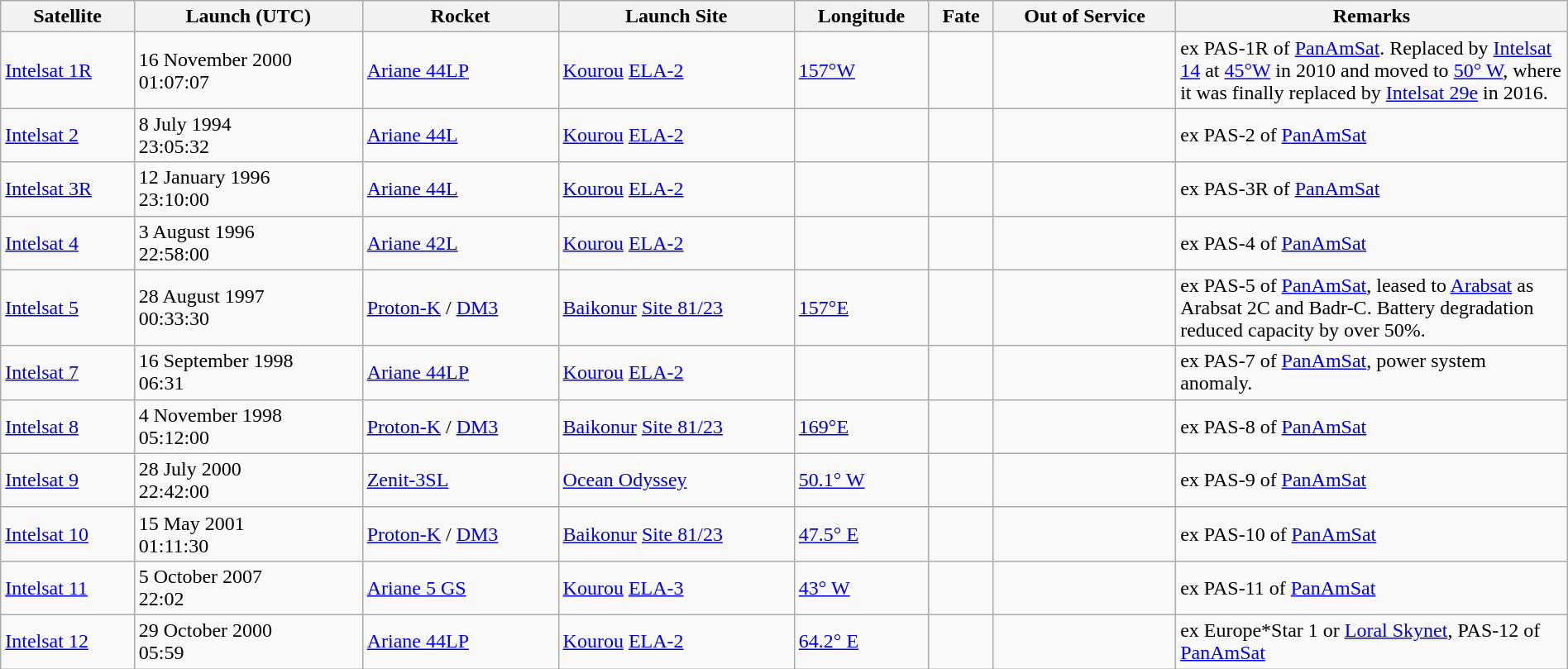<table class = "wikitable" width="100%">
<tr>
<th>Satellite</th>
<th>Launch (UTC) </th>
<th>Rocket</th>
<th>Launch Site</th>
<th>Longitude</th>
<th>Fate</th>
<th>Out of Service</th>
<th width="25%">Remarks</th>
</tr>
<tr>
<td><a href='#'>Intelsat 1R</a></td>
<td>16 November 2000<br>01:07:07</td>
<td><a href='#'>Ariane 44LP</a></td>
<td><a href='#'>Kourou</a> <a href='#'>ELA-2</a></td>
<td><a href='#'>157°W</a> <br></td>
<td></td>
<td></td>
<td>ex PAS-1R of <a href='#'>PanAmSat</a>. Replaced by <a href='#'>Intelsat 14</a> at <a href='#'>45°W</a> in 2010 and moved to <a href='#'>50° W</a>, where it was finally replaced by <a href='#'>Intelsat 29e</a> in 2016.</td>
</tr>
<tr>
<td><a href='#'>Intelsat 2</a></td>
<td>8 July 1994<br>23:05:32</td>
<td><a href='#'>Ariane 44L</a></td>
<td><a href='#'>Kourou</a> <a href='#'>ELA-2</a></td>
<td></td>
<td></td>
<td></td>
<td>ex PAS-2 of <a href='#'>PanAmSat</a></td>
</tr>
<tr>
<td><a href='#'>Intelsat 3R</a></td>
<td>12 January 1996<br>23:10:00</td>
<td><a href='#'>Ariane 44L</a></td>
<td><a href='#'>Kourou</a> <a href='#'>ELA-2</a></td>
<td></td>
<td></td>
<td></td>
<td>ex PAS-3R of <a href='#'>PanAmSat</a></td>
</tr>
<tr>
<td><a href='#'>Intelsat 4</a></td>
<td>3 August 1996<br>22:58:00</td>
<td><a href='#'>Ariane 42L</a></td>
<td><a href='#'>Kourou</a> <a href='#'>ELA-2</a></td>
<td></td>
<td></td>
<td></td>
<td>ex PAS-4 of <a href='#'>PanAmSat</a></td>
</tr>
<tr>
<td><a href='#'>Intelsat 5</a></td>
<td>28 August 1997<br>00:33:30</td>
<td><a href='#'>Proton-K</a> / <a href='#'>DM3</a></td>
<td><a href='#'>Baikonur</a> <a href='#'>Site 81/23</a></td>
<td><a href='#'>157°E</a></td>
<td></td>
<td></td>
<td>ex PAS-5 of <a href='#'>PanAmSat</a>, leased to <a href='#'>Arabsat</a> as Arabsat 2C and Badr-C. Battery degradation reduced capacity by over 50%.</td>
</tr>
<tr>
<td><a href='#'>Intelsat 7</a></td>
<td>16 September 1998<br>06:31</td>
<td><a href='#'>Ariane 44LP</a></td>
<td><a href='#'>Kourou</a> <a href='#'>ELA-2</a></td>
<td></td>
<td></td>
<td></td>
<td>ex PAS-7 of <a href='#'>PanAmSat</a>, power system anomaly.</td>
</tr>
<tr>
<td><a href='#'>Intelsat 8</a></td>
<td>4 November 1998<br>05:12:00</td>
<td><a href='#'>Proton-K</a> / <a href='#'>DM3</a></td>
<td><a href='#'>Baikonur</a> <a href='#'>Site 81/23</a></td>
<td><a href='#'>169°E</a></td>
<td></td>
<td></td>
<td>ex PAS-8 of <a href='#'>PanAmSat</a></td>
</tr>
<tr>
<td><a href='#'>Intelsat 9</a></td>
<td>28 July 2000<br>22:42:00</td>
<td><a href='#'>Zenit-3SL</a></td>
<td><a href='#'>Ocean Odyssey</a></td>
<td><a href='#'>50.1° W</a></td>
<td></td>
<td></td>
<td>ex PAS-9 of <a href='#'>PanAmSat</a></td>
</tr>
<tr>
<td><a href='#'>Intelsat 10</a></td>
<td>15 May 2001<br>01:11:30</td>
<td><a href='#'>Proton-K</a> / <a href='#'>DM3</a></td>
<td><a href='#'>Baikonur</a> <a href='#'>Site 81/23</a></td>
<td><a href='#'>47.5° E</a></td>
<td></td>
<td></td>
<td>ex PAS-10 of <a href='#'>PanAmSat</a></td>
</tr>
<tr>
<td><a href='#'>Intelsat 11</a></td>
<td>5 October 2007<br>22:02</td>
<td><a href='#'>Ariane 5 GS</a></td>
<td><a href='#'>Kourou</a> <a href='#'>ELA-3</a></td>
<td><a href='#'>43° W</a></td>
<td></td>
<td></td>
<td>ex PAS-11 of <a href='#'>PanAmSat</a></td>
</tr>
<tr>
<td><a href='#'>Intelsat 12</a></td>
<td>29 October 2000<br>05:59</td>
<td><a href='#'>Ariane 44LP</a></td>
<td><a href='#'>Kourou</a> <a href='#'>ELA-2</a></td>
<td><a href='#'>64.2° E</a></td>
<td></td>
<td></td>
<td>ex Europe*Star 1 or <a href='#'>Loral Skynet</a>, PAS-12 of <a href='#'>PanAmSat</a></td>
</tr>
</table>
